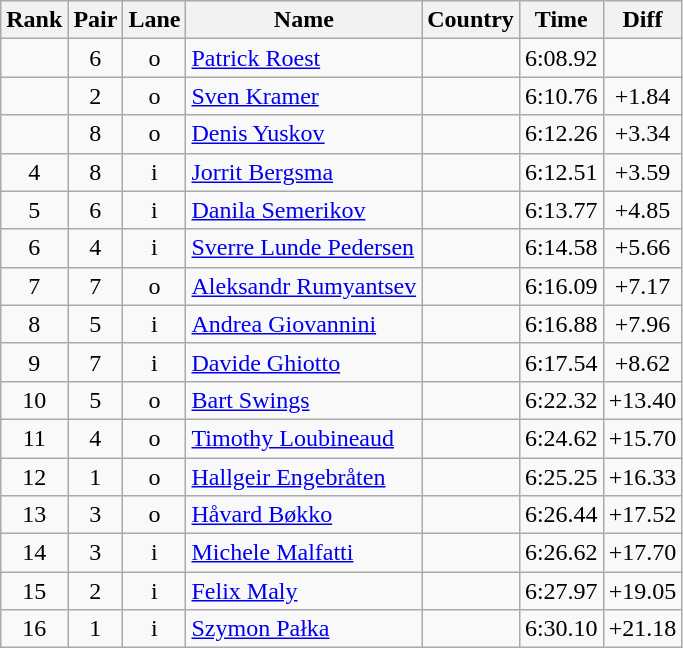<table class="wikitable sortable" style="text-align:center">
<tr>
<th>Rank</th>
<th>Pair</th>
<th>Lane</th>
<th>Name</th>
<th>Country</th>
<th>Time</th>
<th>Diff</th>
</tr>
<tr>
<td></td>
<td>6</td>
<td>o</td>
<td align=left><a href='#'>Patrick Roest</a></td>
<td align=left></td>
<td>6:08.92 </td>
<td></td>
</tr>
<tr>
<td></td>
<td>2</td>
<td>o</td>
<td align=left><a href='#'>Sven Kramer</a></td>
<td align=left></td>
<td>6:10.76</td>
<td>+1.84</td>
</tr>
<tr>
<td></td>
<td>8</td>
<td>o</td>
<td align=left><a href='#'>Denis Yuskov</a></td>
<td align=left></td>
<td>6:12.26</td>
<td>+3.34</td>
</tr>
<tr>
<td>4</td>
<td>8</td>
<td>i</td>
<td align=left><a href='#'>Jorrit Bergsma</a></td>
<td align=left></td>
<td>6:12.51</td>
<td>+3.59</td>
</tr>
<tr>
<td>5</td>
<td>6</td>
<td>i</td>
<td align=left><a href='#'>Danila Semerikov</a></td>
<td align=left></td>
<td>6:13.77</td>
<td>+4.85</td>
</tr>
<tr>
<td>6</td>
<td>4</td>
<td>i</td>
<td align=left><a href='#'>Sverre Lunde Pedersen</a></td>
<td align=left></td>
<td>6:14.58</td>
<td>+5.66</td>
</tr>
<tr>
<td>7</td>
<td>7</td>
<td>o</td>
<td align=left><a href='#'>Aleksandr Rumyantsev</a></td>
<td align=left></td>
<td>6:16.09</td>
<td>+7.17</td>
</tr>
<tr>
<td>8</td>
<td>5</td>
<td>i</td>
<td align=left><a href='#'>Andrea Giovannini</a></td>
<td align=left></td>
<td>6:16.88</td>
<td>+7.96</td>
</tr>
<tr>
<td>9</td>
<td>7</td>
<td>i</td>
<td align=left><a href='#'>Davide Ghiotto</a></td>
<td align=left></td>
<td>6:17.54</td>
<td>+8.62</td>
</tr>
<tr>
<td>10</td>
<td>5</td>
<td>o</td>
<td align=left><a href='#'>Bart Swings</a></td>
<td align=left></td>
<td>6:22.32</td>
<td>+13.40</td>
</tr>
<tr>
<td>11</td>
<td>4</td>
<td>o</td>
<td align=left><a href='#'>Timothy Loubineaud</a></td>
<td align=left></td>
<td>6:24.62</td>
<td>+15.70</td>
</tr>
<tr>
<td>12</td>
<td>1</td>
<td>o</td>
<td align=left><a href='#'>Hallgeir Engebråten</a></td>
<td align=left></td>
<td>6:25.25</td>
<td>+16.33</td>
</tr>
<tr>
<td>13</td>
<td>3</td>
<td>o</td>
<td align=left><a href='#'>Håvard Bøkko</a></td>
<td align=left></td>
<td>6:26.44</td>
<td>+17.52</td>
</tr>
<tr>
<td>14</td>
<td>3</td>
<td>i</td>
<td align=left><a href='#'>Michele Malfatti</a></td>
<td align=left></td>
<td>6:26.62</td>
<td>+17.70</td>
</tr>
<tr>
<td>15</td>
<td>2</td>
<td>i</td>
<td align=left><a href='#'>Felix Maly</a></td>
<td align=left></td>
<td>6:27.97</td>
<td>+19.05</td>
</tr>
<tr>
<td>16</td>
<td>1</td>
<td>i</td>
<td align=left><a href='#'>Szymon Pałka</a></td>
<td align=left></td>
<td>6:30.10</td>
<td>+21.18</td>
</tr>
</table>
